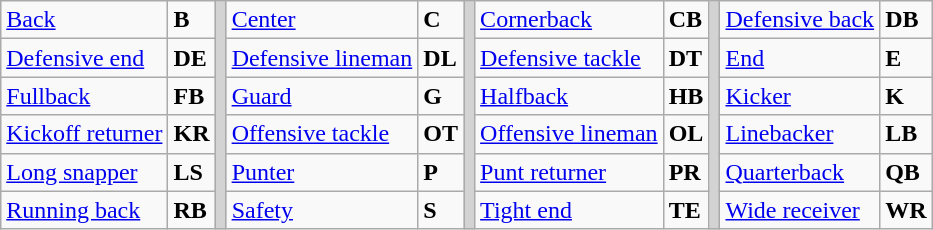<table class="wikitable">
<tr>
<td><a href='#'>Back</a></td>
<td><strong>B</strong></td>
<td rowSpan="6" style="background-color:lightgrey;"></td>
<td><a href='#'>Center</a></td>
<td><strong>C</strong></td>
<td rowSpan="6" style="background-color:lightgrey;"></td>
<td><a href='#'>Cornerback</a></td>
<td><strong>CB</strong></td>
<td rowSpan="6" style="background-color:lightgrey;"></td>
<td><a href='#'>Defensive back</a></td>
<td><strong>DB</strong></td>
</tr>
<tr>
<td><a href='#'>Defensive end</a></td>
<td><strong>DE</strong></td>
<td><a href='#'>Defensive lineman</a></td>
<td><strong>DL</strong></td>
<td><a href='#'>Defensive tackle</a></td>
<td><strong>DT</strong></td>
<td><a href='#'>End</a></td>
<td><strong>E</strong></td>
</tr>
<tr>
<td><a href='#'>Fullback</a></td>
<td><strong>FB</strong></td>
<td><a href='#'>Guard</a></td>
<td><strong>G</strong></td>
<td><a href='#'>Halfback</a></td>
<td><strong>HB</strong></td>
<td><a href='#'>Kicker</a></td>
<td><strong>K</strong></td>
</tr>
<tr>
<td><a href='#'>Kickoff returner</a></td>
<td><strong>KR</strong></td>
<td><a href='#'>Offensive tackle</a></td>
<td><strong>OT</strong></td>
<td><a href='#'>Offensive lineman</a></td>
<td><strong>OL</strong></td>
<td><a href='#'>Linebacker</a></td>
<td><strong>LB</strong></td>
</tr>
<tr>
<td><a href='#'>Long snapper</a></td>
<td><strong>LS</strong></td>
<td><a href='#'>Punter</a></td>
<td><strong>P</strong></td>
<td><a href='#'>Punt returner</a></td>
<td><strong>PR</strong></td>
<td><a href='#'>Quarterback</a></td>
<td><strong>QB</strong></td>
</tr>
<tr>
<td><a href='#'>Running back</a></td>
<td><strong>RB</strong></td>
<td><a href='#'>Safety</a></td>
<td><strong>S</strong></td>
<td><a href='#'>Tight end</a></td>
<td><strong>TE</strong></td>
<td><a href='#'>Wide receiver</a></td>
<td><strong>WR</strong></td>
</tr>
</table>
